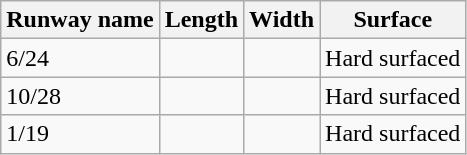<table class="wikitable">
<tr>
<th>Runway name</th>
<th>Length</th>
<th>Width</th>
<th>Surface</th>
</tr>
<tr>
<td>6/24</td>
<td></td>
<td></td>
<td>Hard surfaced</td>
</tr>
<tr>
<td>10/28</td>
<td></td>
<td></td>
<td>Hard surfaced</td>
</tr>
<tr>
<td>1/19</td>
<td></td>
<td></td>
<td>Hard surfaced</td>
</tr>
</table>
